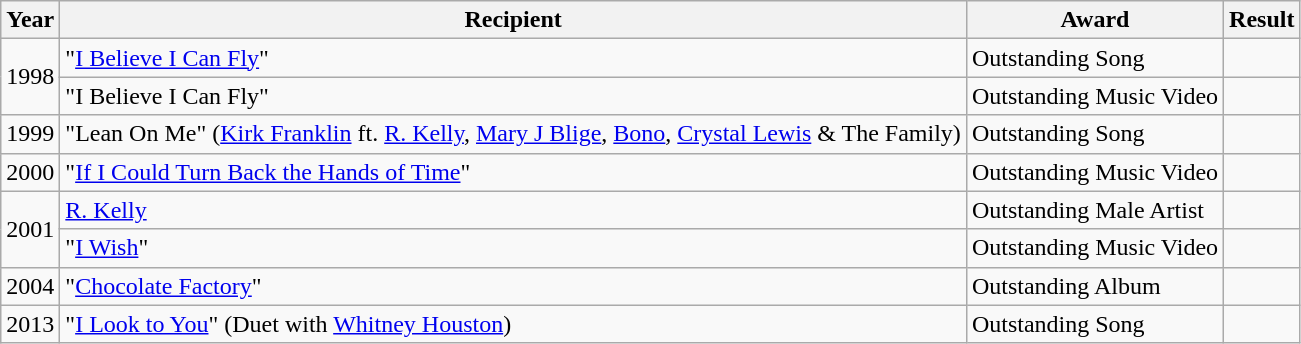<table class="wikitable">
<tr>
<th>Year</th>
<th>Recipient</th>
<th>Award</th>
<th>Result</th>
</tr>
<tr>
<td rowspan="2">1998</td>
<td>"<a href='#'>I Believe I Can Fly</a>"</td>
<td>Outstanding Song</td>
<td></td>
</tr>
<tr>
<td>"I Believe I Can Fly"</td>
<td>Outstanding Music Video</td>
<td></td>
</tr>
<tr>
<td>1999</td>
<td>"Lean On Me" (<a href='#'>Kirk Franklin</a> ft. <a href='#'>R. Kelly</a>, <a href='#'>Mary J Blige</a>, <a href='#'>Bono</a>, <a href='#'>Crystal Lewis</a> & The Family)</td>
<td>Outstanding Song</td>
<td></td>
</tr>
<tr>
<td>2000</td>
<td>"<a href='#'>If I Could Turn Back the Hands of Time</a>"</td>
<td>Outstanding Music Video</td>
<td></td>
</tr>
<tr>
<td rowspan="2">2001</td>
<td><a href='#'>R. Kelly</a></td>
<td>Outstanding Male Artist</td>
<td></td>
</tr>
<tr>
<td>"<a href='#'>I Wish</a>"</td>
<td>Outstanding Music Video</td>
<td></td>
</tr>
<tr>
<td>2004</td>
<td>"<a href='#'>Chocolate Factory</a>"</td>
<td>Outstanding Album</td>
<td></td>
</tr>
<tr>
<td>2013</td>
<td>"<a href='#'>I Look to You</a>" (Duet with <a href='#'>Whitney Houston</a>)</td>
<td>Outstanding Song</td>
<td></td>
</tr>
</table>
